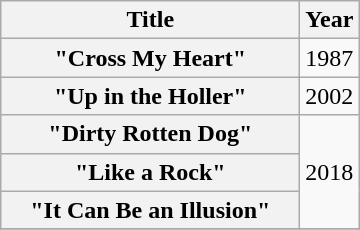<table class="wikitable plainrowheaders">
<tr>
<th style="width:12em;">Title</th>
<th>Year</th>
</tr>
<tr>
<th scope="row">"Cross My Heart"</th>
<td>1987</td>
</tr>
<tr>
<th scope="row">"Up in the Holler"</th>
<td>2002</td>
</tr>
<tr>
<th scope="row">"Dirty Rotten Dog"</th>
<td rowspan = "3">2018</td>
</tr>
<tr>
<th scope="row">"Like a Rock"</th>
</tr>
<tr>
<th scope="row">"It Can Be an Illusion"</th>
</tr>
<tr>
</tr>
</table>
